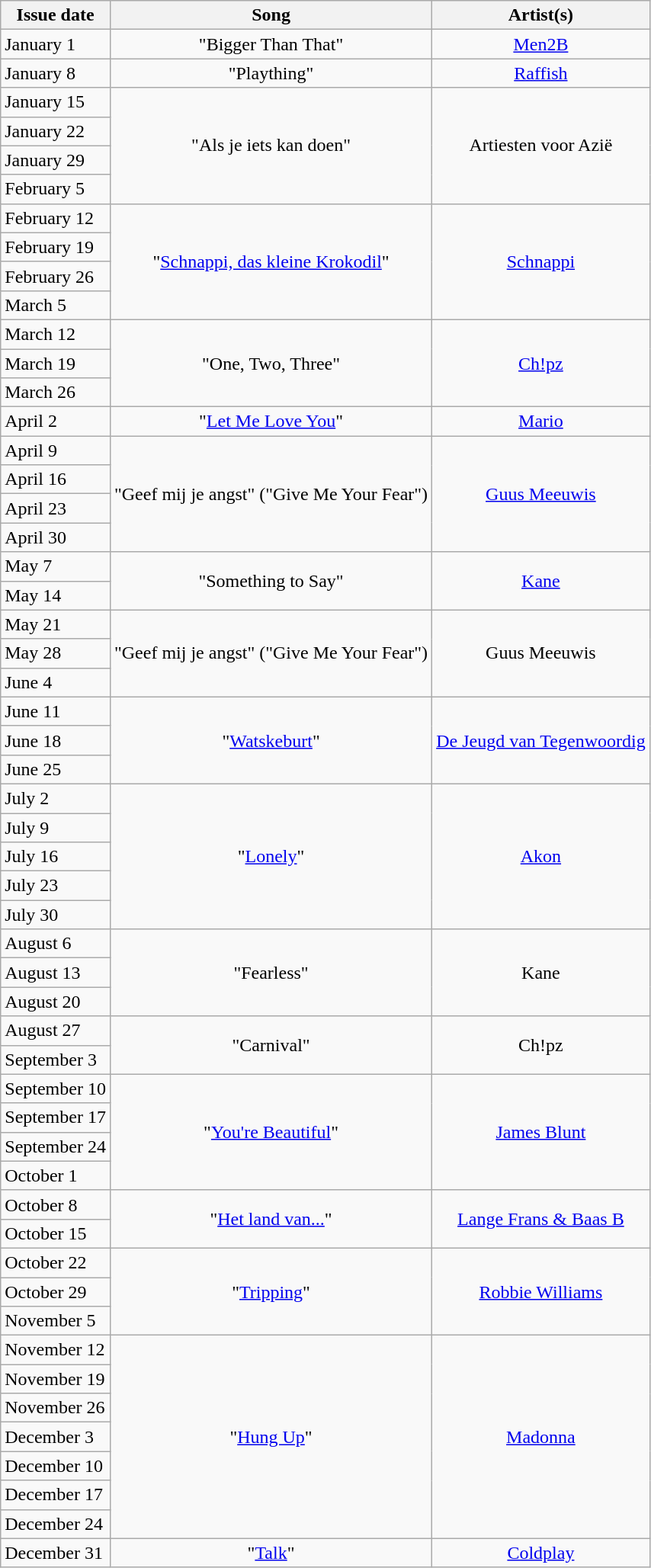<table class="wikitable">
<tr>
<th align="center">Issue date</th>
<th align="center">Song</th>
<th align="center">Artist(s)</th>
</tr>
<tr>
<td align="left">January 1</td>
<td align="center">"Bigger Than That"</td>
<td align="center"><a href='#'>Men2B</a></td>
</tr>
<tr>
<td align="left">January 8</td>
<td align="center">"Plaything"</td>
<td align="center"><a href='#'>Raffish</a></td>
</tr>
<tr>
<td align="left">January 15</td>
<td align="center" rowspan="4">"Als je iets kan doen"</td>
<td align="center" rowspan="4">Artiesten voor Azië</td>
</tr>
<tr>
<td align="left">January 22</td>
</tr>
<tr>
<td align="left">January 29</td>
</tr>
<tr>
<td align="left">February 5</td>
</tr>
<tr>
<td align="left">February 12</td>
<td align="center" rowspan="4">"<a href='#'>Schnappi, das kleine Krokodil</a>"</td>
<td align="center" rowspan="4"><a href='#'>Schnappi</a></td>
</tr>
<tr>
<td align="left">February 19</td>
</tr>
<tr>
<td align="left">February 26</td>
</tr>
<tr>
<td align="left">March 5</td>
</tr>
<tr>
<td align="left">March 12</td>
<td align="center" rowspan="3">"One, Two, Three"</td>
<td align="center" rowspan="3"><a href='#'>Ch!pz</a></td>
</tr>
<tr>
<td align="left">March 19</td>
</tr>
<tr>
<td align="left">March 26</td>
</tr>
<tr>
<td align="left">April 2</td>
<td align="center">"<a href='#'>Let Me Love You</a>"</td>
<td align="center"><a href='#'>Mario</a></td>
</tr>
<tr>
<td align="left">April 9</td>
<td align="center" rowspan="4">"Geef mij je angst" ("Give Me Your Fear")</td>
<td align="center" rowspan="4"><a href='#'>Guus Meeuwis</a></td>
</tr>
<tr>
<td align="left">April 16</td>
</tr>
<tr>
<td align="left">April 23</td>
</tr>
<tr>
<td align="left">April 30</td>
</tr>
<tr>
<td align="left">May 7</td>
<td align="center" rowspan="2">"Something to Say"</td>
<td align="center" rowspan="2"><a href='#'>Kane</a></td>
</tr>
<tr>
<td align="left">May 14</td>
</tr>
<tr>
<td align="left">May 21</td>
<td align="center" rowspan="3">"Geef mij je angst" ("Give Me Your Fear")</td>
<td align="center" rowspan="3">Guus Meeuwis</td>
</tr>
<tr>
<td align="left">May 28</td>
</tr>
<tr>
<td align="left">June 4</td>
</tr>
<tr>
<td align="left">June 11</td>
<td align="center" rowspan="3">"<a href='#'>Watskeburt</a>"</td>
<td align="center" rowspan="3"><a href='#'>De Jeugd van Tegenwoordig</a></td>
</tr>
<tr>
<td align="left">June 18</td>
</tr>
<tr>
<td align="left">June 25</td>
</tr>
<tr>
<td align="left">July 2</td>
<td align="center" rowspan="5">"<a href='#'>Lonely</a>"</td>
<td align="center" rowspan="5"><a href='#'>Akon</a></td>
</tr>
<tr>
<td align="left">July 9</td>
</tr>
<tr>
<td align="left">July 16</td>
</tr>
<tr>
<td align="left">July 23</td>
</tr>
<tr>
<td align="left">July 30</td>
</tr>
<tr>
<td align="left">August 6</td>
<td align="center" rowspan="3">"Fearless"</td>
<td align="center" rowspan="3">Kane</td>
</tr>
<tr>
<td align="left">August 13</td>
</tr>
<tr>
<td align="left">August 20</td>
</tr>
<tr>
<td align="left">August 27</td>
<td align="center" rowspan="2">"Carnival"</td>
<td align="center" rowspan="2">Ch!pz</td>
</tr>
<tr>
<td align="left">September 3</td>
</tr>
<tr>
<td align="left">September 10</td>
<td align="center" rowspan="4">"<a href='#'>You're Beautiful</a>"</td>
<td align="center" rowspan="4"><a href='#'>James Blunt</a></td>
</tr>
<tr>
<td align="left">September 17</td>
</tr>
<tr>
<td align="left">September 24</td>
</tr>
<tr>
<td align="left">October 1</td>
</tr>
<tr>
<td align="left">October 8</td>
<td align="center" rowspan="2">"<a href='#'>Het land van...</a>"</td>
<td align="center" rowspan="2"><a href='#'>Lange Frans & Baas B</a></td>
</tr>
<tr>
<td align="left">October 15</td>
</tr>
<tr>
<td align="left">October 22</td>
<td align="center" rowspan="3">"<a href='#'>Tripping</a>"</td>
<td align="center" rowspan="3"><a href='#'>Robbie Williams</a></td>
</tr>
<tr>
<td align="left">October 29</td>
</tr>
<tr>
<td align="left">November 5</td>
</tr>
<tr>
<td align="left">November 12</td>
<td align="center" rowspan="7">"<a href='#'>Hung Up</a>"</td>
<td align="center" rowspan="7"><a href='#'>Madonna</a></td>
</tr>
<tr>
<td align="left">November 19</td>
</tr>
<tr>
<td align="left">November 26</td>
</tr>
<tr>
<td align="left">December 3</td>
</tr>
<tr>
<td align="left">December 10</td>
</tr>
<tr>
<td align="left">December 17</td>
</tr>
<tr>
<td align="left">December 24</td>
</tr>
<tr>
<td align="left">December 31</td>
<td align="center">"<a href='#'>Talk</a>"</td>
<td align="center"><a href='#'>Coldplay</a></td>
</tr>
</table>
